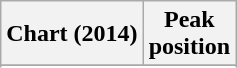<table class="wikitable sortable">
<tr>
<th>Chart (2014)</th>
<th>Peak<br>position</th>
</tr>
<tr>
</tr>
<tr>
</tr>
<tr>
</tr>
<tr>
</tr>
<tr>
</tr>
</table>
